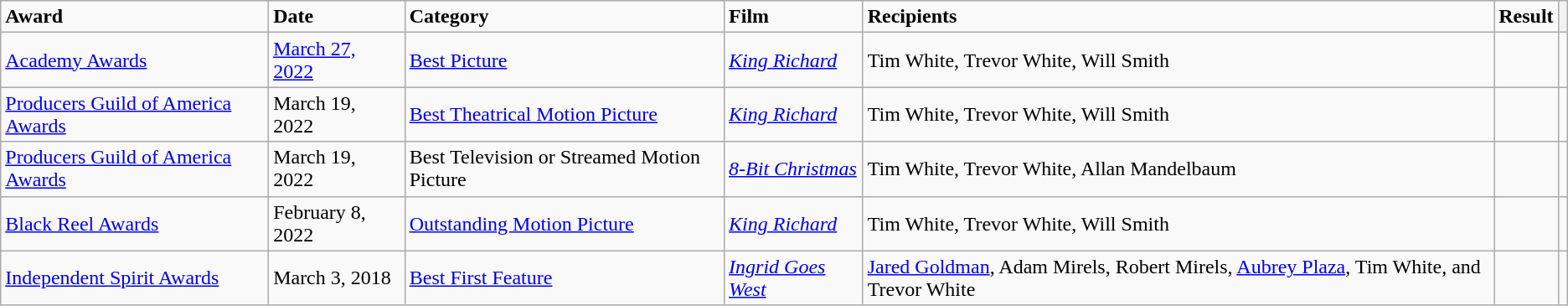<table class="wikitable ">
<tr>
<td><strong>Award</strong></td>
<td><strong>Date</strong></td>
<td><strong>Category</strong></td>
<td><strong>Film</strong></td>
<td><strong>Recipients</strong></td>
<td><strong>Result</strong></td>
<th></th>
</tr>
<tr>
<td><a href='#'>Academy Awards</a></td>
<td><a href='#'>March 27, 2022</a></td>
<td><a href='#'>Best Picture</a></td>
<td><em><a href='#'>King Richard</a></em></td>
<td>Tim White, Trevor White, Will Smith</td>
<td></td>
<td align="center"></td>
</tr>
<tr>
<td><a href='#'>Producers Guild of America Awards</a></td>
<td>March 19, 2022</td>
<td><a href='#'>Best Theatrical Motion Picture</a></td>
<td><em><a href='#'>King Richard</a></em></td>
<td>Tim White, Trevor White, Will Smith</td>
<td></td>
<td align="center"></td>
</tr>
<tr>
<td><a href='#'>Producers Guild of America Awards</a></td>
<td>March 19, 2022</td>
<td>Best Television or Streamed Motion Picture</td>
<td><em><a href='#'>8-Bit Christmas</a></em></td>
<td>Tim White, Trevor White, Allan Mandelbaum</td>
<td></td>
<td align="center"></td>
</tr>
<tr>
<td><a href='#'>Black Reel Awards</a></td>
<td>February 8, 2022</td>
<td><a href='#'>Outstanding Motion Picture</a></td>
<td><em><a href='#'>King Richard</a></em></td>
<td>Tim White, Trevor White, Will Smith</td>
<td></td>
<td align="center"></td>
</tr>
<tr>
<td><a href='#'>Independent Spirit Awards</a></td>
<td>March 3, 2018</td>
<td><a href='#'>Best First Feature</a></td>
<td><em><a href='#'>Ingrid Goes West</a></em></td>
<td><a href='#'>Jared Goldman</a>, Adam Mirels, Robert Mirels, <a href='#'>Aubrey Plaza</a>, Tim White, and Trevor White</td>
<td></td>
<td align="center"></td>
</tr>
</table>
